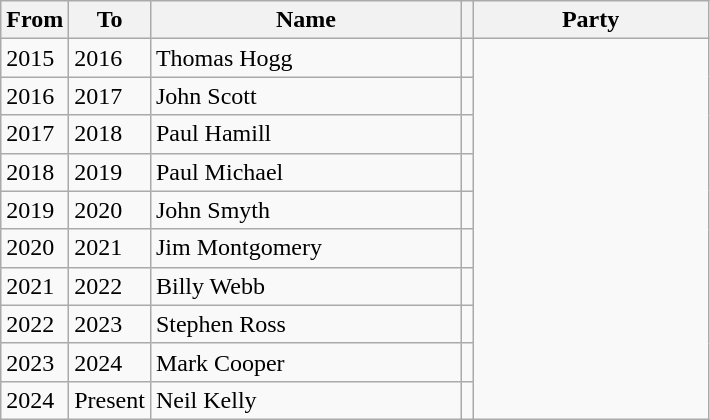<table class="wikitable sortable">
<tr>
<th>From</th>
<th>To</th>
<th scope="col" width="200">Name</th>
<th class="unsortable"></th>
<th scope="col" width="150">Party</th>
</tr>
<tr>
<td>2015</td>
<td>2016</td>
<td>Thomas Hogg</td>
<td></td>
</tr>
<tr>
<td>2016</td>
<td>2017</td>
<td>John Scott</td>
<td></td>
</tr>
<tr>
<td>2017</td>
<td>2018</td>
<td>Paul Hamill</td>
<td></td>
</tr>
<tr>
<td>2018</td>
<td>2019</td>
<td>Paul Michael</td>
<td></td>
</tr>
<tr>
<td>2019</td>
<td>2020</td>
<td>John Smyth</td>
<td></td>
</tr>
<tr>
<td>2020</td>
<td>2021</td>
<td>Jim Montgomery</td>
<td></td>
</tr>
<tr>
<td>2021</td>
<td>2022</td>
<td>Billy Webb</td>
<td></td>
</tr>
<tr>
<td>2022</td>
<td>2023</td>
<td>Stephen Ross</td>
<td></td>
</tr>
<tr>
<td>2023</td>
<td>2024</td>
<td>Mark Cooper</td>
<td></td>
</tr>
<tr>
<td>2024</td>
<td>Present</td>
<td>Neil Kelly</td>
<td></td>
</tr>
</table>
